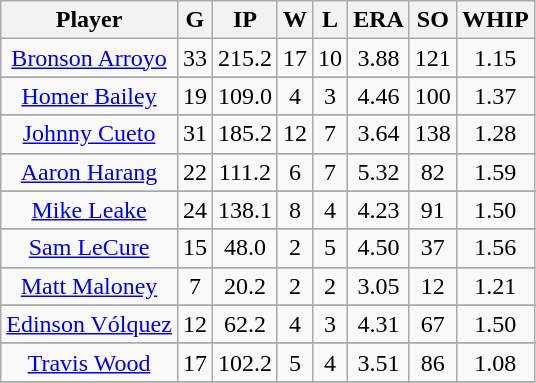<table class="wikitable sortable" style="text-align:center;">
<tr>
<th>Player</th>
<th>G</th>
<th>IP</th>
<th>W</th>
<th>L</th>
<th>ERA</th>
<th>SO</th>
<th>WHIP</th>
</tr>
<tr>
<td><a href='#'>Bronson Arroyo</a></td>
<td>33</td>
<td>215.2</td>
<td>17</td>
<td>10</td>
<td>3.88</td>
<td>121</td>
<td>1.15</td>
</tr>
<tr>
</tr>
<tr>
<td><a href='#'>Homer Bailey</a></td>
<td>19</td>
<td>109.0</td>
<td>4</td>
<td>3</td>
<td>4.46</td>
<td>100</td>
<td>1.37</td>
</tr>
<tr>
</tr>
<tr>
<td><a href='#'>Johnny Cueto</a></td>
<td>31</td>
<td>185.2</td>
<td>12</td>
<td>7</td>
<td>3.64</td>
<td>138</td>
<td>1.28</td>
</tr>
<tr>
</tr>
<tr>
<td><a href='#'>Aaron Harang</a></td>
<td>22</td>
<td>111.2</td>
<td>6</td>
<td>7</td>
<td>5.32</td>
<td>82</td>
<td>1.59</td>
</tr>
<tr>
</tr>
<tr>
<td><a href='#'>Mike Leake</a></td>
<td>24</td>
<td>138.1</td>
<td>8</td>
<td>4</td>
<td>4.23</td>
<td>91</td>
<td>1.50</td>
</tr>
<tr>
</tr>
<tr>
<td><a href='#'>Sam LeCure</a></td>
<td>15</td>
<td>48.0</td>
<td>2</td>
<td>5</td>
<td>4.50</td>
<td>37</td>
<td>1.56</td>
</tr>
<tr>
</tr>
<tr>
<td><a href='#'>Matt Maloney</a></td>
<td>7</td>
<td>20.2</td>
<td>2</td>
<td>2</td>
<td>3.05</td>
<td>12</td>
<td>1.21</td>
</tr>
<tr>
</tr>
<tr>
<td><a href='#'>Edinson Vólquez</a></td>
<td>12</td>
<td>62.2</td>
<td>4</td>
<td>3</td>
<td>4.31</td>
<td>67</td>
<td>1.50</td>
</tr>
<tr>
</tr>
<tr>
<td><a href='#'>Travis Wood</a></td>
<td>17</td>
<td>102.2</td>
<td>5</td>
<td>4</td>
<td>3.51</td>
<td>86</td>
<td>1.08</td>
</tr>
<tr>
</tr>
</table>
